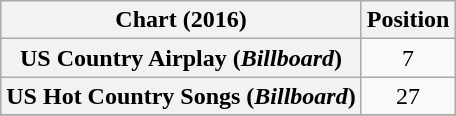<table class="wikitable sortable plainrowheaders" style="text-align:center">
<tr>
<th scope="col">Chart (2016)</th>
<th scope="col">Position</th>
</tr>
<tr>
<th scope="row">US Country Airplay (<em>Billboard</em>)</th>
<td>7</td>
</tr>
<tr>
<th scope="row">US Hot Country Songs (<em>Billboard</em>)</th>
<td>27</td>
</tr>
<tr>
</tr>
</table>
